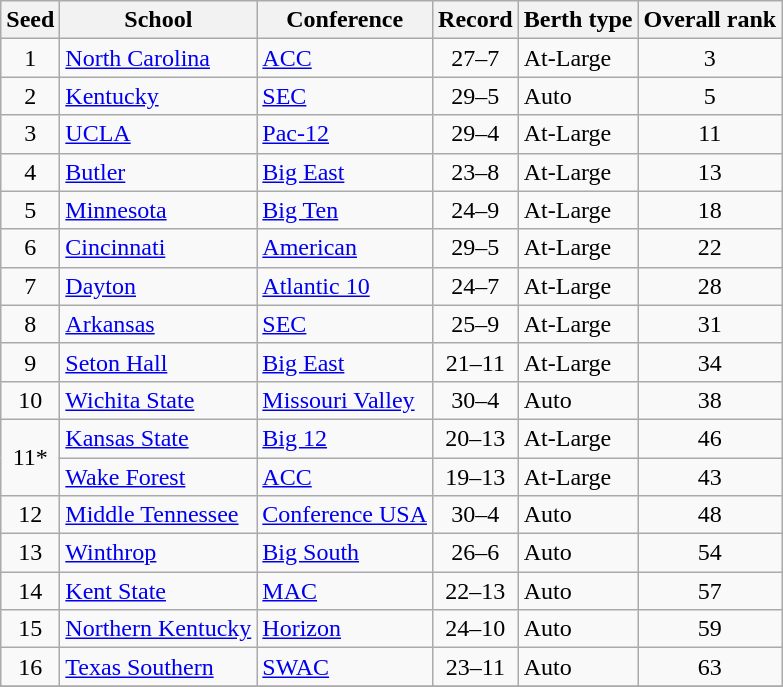<table class="wikitable sortable plainrowheaders">
<tr>
<th scope="col">Seed</th>
<th scope="col">School</th>
<th scope="col">Conference</th>
<th scope="col">Record</th>
<th scope="col">Berth type</th>
<th scope="col">Overall rank</th>
</tr>
<tr>
<td align=center>1</td>
<td><a href='#'>North Carolina</a></td>
<td><a href='#'>ACC</a></td>
<td align=center>27–7</td>
<td>At-Large</td>
<td align=center>3</td>
</tr>
<tr>
<td align=center>2</td>
<td><a href='#'>Kentucky</a></td>
<td><a href='#'>SEC</a></td>
<td align=center>29–5</td>
<td>Auto</td>
<td align=center>5</td>
</tr>
<tr>
<td align=center>3</td>
<td><a href='#'>UCLA</a></td>
<td><a href='#'>Pac-12</a></td>
<td align=center>29–4</td>
<td>At-Large</td>
<td align=center>11</td>
</tr>
<tr>
<td align=center>4</td>
<td><a href='#'>Butler</a></td>
<td><a href='#'>Big East</a></td>
<td align=center>23–8</td>
<td>At-Large</td>
<td align=center>13</td>
</tr>
<tr>
<td align=center>5</td>
<td><a href='#'>Minnesota</a></td>
<td><a href='#'>Big Ten</a></td>
<td align=center>24–9</td>
<td>At-Large</td>
<td align=center>18</td>
</tr>
<tr>
<td align=center>6</td>
<td><a href='#'>Cincinnati</a></td>
<td><a href='#'>American</a></td>
<td align=center>29–5</td>
<td>At-Large</td>
<td align=center>22</td>
</tr>
<tr>
<td align=center>7</td>
<td><a href='#'>Dayton</a></td>
<td><a href='#'>Atlantic 10</a></td>
<td align=center>24–7</td>
<td>At-Large</td>
<td align=center>28</td>
</tr>
<tr>
<td align=center>8</td>
<td><a href='#'>Arkansas</a></td>
<td><a href='#'>SEC</a></td>
<td align=center>25–9</td>
<td>At-Large</td>
<td align=center>31</td>
</tr>
<tr>
<td align=center>9</td>
<td><a href='#'>Seton Hall</a></td>
<td><a href='#'>Big East</a></td>
<td align=center>21–11</td>
<td>At-Large</td>
<td align=center>34</td>
</tr>
<tr>
<td align=center>10</td>
<td><a href='#'>Wichita State</a></td>
<td><a href='#'>Missouri Valley</a></td>
<td align=center>30–4</td>
<td>Auto</td>
<td align=center>38</td>
</tr>
<tr>
<td rowspan=2 align=center>11*</td>
<td><a href='#'>Kansas State</a></td>
<td><a href='#'>Big 12</a></td>
<td align=center>20–13</td>
<td>At-Large</td>
<td align=center>46</td>
</tr>
<tr>
<td><a href='#'>Wake Forest</a></td>
<td><a href='#'>ACC</a></td>
<td align=center>19–13</td>
<td>At-Large</td>
<td align=center>43</td>
</tr>
<tr>
<td align=center>12</td>
<td><a href='#'>Middle Tennessee</a></td>
<td><a href='#'>Conference USA</a></td>
<td align=center>30–4</td>
<td>Auto</td>
<td align=center>48</td>
</tr>
<tr>
<td align=center>13</td>
<td><a href='#'>Winthrop</a></td>
<td><a href='#'>Big South</a></td>
<td align=center>26–6</td>
<td>Auto</td>
<td align=center>54</td>
</tr>
<tr>
<td align=center>14</td>
<td><a href='#'>Kent State</a></td>
<td><a href='#'>MAC</a></td>
<td align=center>22–13</td>
<td>Auto</td>
<td align=center>57</td>
</tr>
<tr>
<td align=center>15</td>
<td><a href='#'>Northern Kentucky</a></td>
<td><a href='#'>Horizon</a></td>
<td align=center>24–10</td>
<td>Auto</td>
<td align=center>59</td>
</tr>
<tr>
<td align=center>16</td>
<td><a href='#'>Texas Southern</a></td>
<td><a href='#'>SWAC</a></td>
<td align=center>23–11</td>
<td>Auto</td>
<td align=center>63</td>
</tr>
<tr>
</tr>
</table>
